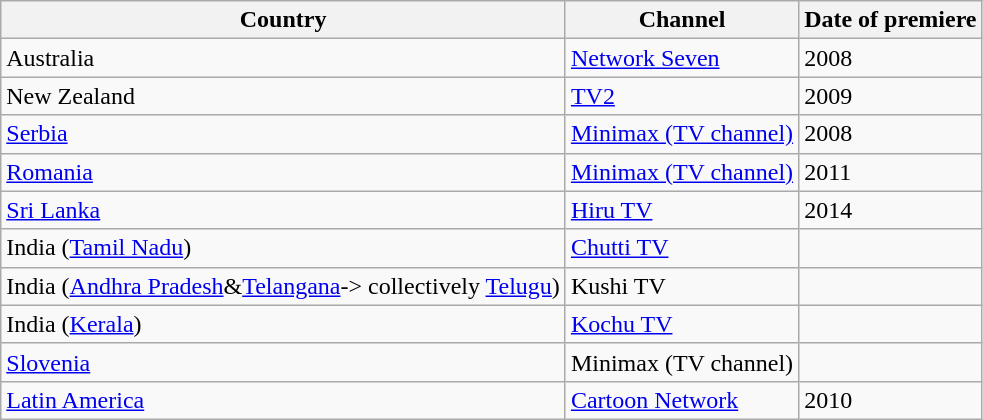<table class="wikitable">
<tr>
<th>Country</th>
<th>Channel</th>
<th>Date of premiere</th>
</tr>
<tr>
<td>Australia</td>
<td><a href='#'>Network Seven</a></td>
<td>2008</td>
</tr>
<tr>
<td>New Zealand</td>
<td><a href='#'>TV2</a></td>
<td>2009</td>
</tr>
<tr>
<td><a href='#'>Serbia</a></td>
<td><a href='#'>Minimax (TV channel)</a></td>
<td>2008</td>
</tr>
<tr>
<td><a href='#'>Romania</a></td>
<td><a href='#'>Minimax (TV channel)</a></td>
<td>2011</td>
</tr>
<tr>
<td><a href='#'>Sri Lanka</a></td>
<td><a href='#'>Hiru TV</a></td>
<td>2014</td>
</tr>
<tr>
<td>India (<a href='#'>Tamil Nadu</a>)</td>
<td><a href='#'>Chutti TV</a></td>
<td></td>
</tr>
<tr>
<td>India (<a href='#'>Andhra Pradesh</a>&<a href='#'>Telangana</a>-> collectively <a href='#'>Telugu</a>)</td>
<td>Kushi TV</td>
<td></td>
</tr>
<tr>
<td>India (<a href='#'>Kerala</a>)</td>
<td><a href='#'>Kochu TV</a></td>
<td></td>
</tr>
<tr>
<td><a href='#'>Slovenia</a></td>
<td>Minimax (TV channel)</td>
<td></td>
</tr>
<tr>
<td><a href='#'>Latin America</a></td>
<td><a href='#'>Cartoon Network</a></td>
<td>2010</td>
</tr>
</table>
